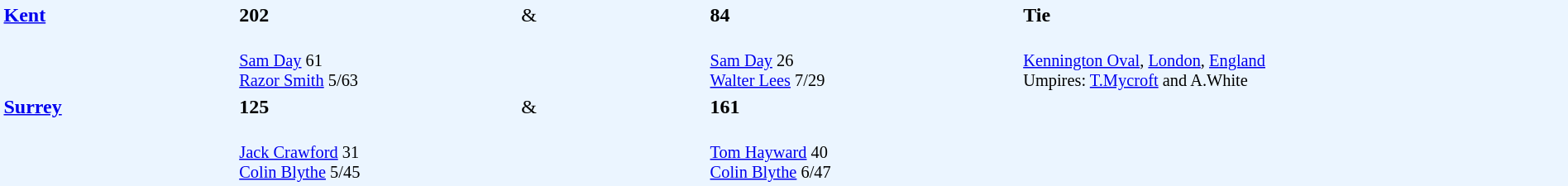<table width="100%" style="background: #EBF5FF">
<tr>
<td width="15%" valign="top" rowspan="2"><strong><a href='#'>Kent</a></strong></td>
<td width="18%"><strong>202</strong></td>
<td width="12%">&</td>
<td width="20%"><strong>84</strong></td>
<td width="35%"><strong>Tie</strong></td>
</tr>
<tr>
<td style="font-size: 85%;" valign="top"><br><a href='#'>Sam Day</a> 61<br>
<a href='#'>Razor Smith</a> 5/63</td>
<td></td>
<td style="font-size: 85%;"><br><a href='#'>Sam Day</a> 26<br>
<a href='#'>Walter Lees</a> 7/29</td>
<td valign="top" style="font-size: 85%;" rowspan="3"><br><a href='#'>Kennington Oval</a>, <a href='#'>London</a>, <a href='#'>England</a><br>
Umpires: <a href='#'>T.Mycroft</a> and A.White</td>
</tr>
<tr>
<td valign="top" rowspan="2"><strong><a href='#'>Surrey</a></strong></td>
<td><strong>125</strong></td>
<td>&</td>
<td><strong>161</strong></td>
</tr>
<tr>
<td style="font-size: 85%;"><br><a href='#'>Jack Crawford</a> 31<br>
<a href='#'>Colin Blythe</a> 5/45</td>
<td></td>
<td valign="top" style="font-size: 85%;"><br><a href='#'>Tom Hayward</a> 40<br>
<a href='#'>Colin Blythe</a> 6/47</td>
</tr>
</table>
